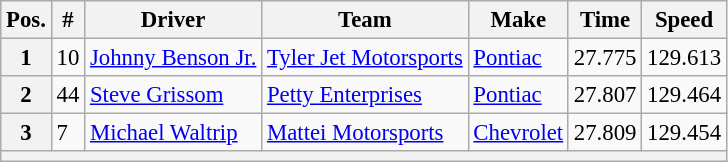<table class="wikitable" style="font-size:95%">
<tr>
<th>Pos.</th>
<th>#</th>
<th>Driver</th>
<th>Team</th>
<th>Make</th>
<th>Time</th>
<th>Speed</th>
</tr>
<tr>
<th>1</th>
<td>10</td>
<td><a href='#'>Johnny Benson Jr.</a></td>
<td><a href='#'>Tyler Jet Motorsports</a></td>
<td><a href='#'>Pontiac</a></td>
<td>27.775</td>
<td>129.613</td>
</tr>
<tr>
<th>2</th>
<td>44</td>
<td><a href='#'>Steve Grissom</a></td>
<td><a href='#'>Petty Enterprises</a></td>
<td><a href='#'>Pontiac</a></td>
<td>27.807</td>
<td>129.464</td>
</tr>
<tr>
<th>3</th>
<td>7</td>
<td><a href='#'>Michael Waltrip</a></td>
<td><a href='#'>Mattei Motorsports</a></td>
<td><a href='#'>Chevrolet</a></td>
<td>27.809</td>
<td>129.454</td>
</tr>
<tr>
<th colspan="7"></th>
</tr>
</table>
